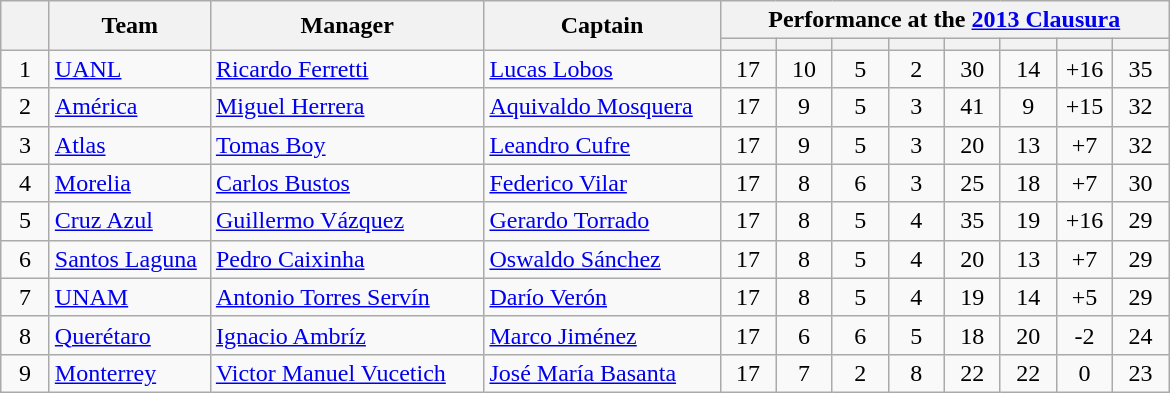<table class="wikitable" style="text-align: center;">
<tr>
<th width=25; rowspan=2></th>
<th width=100; rowspan=2>Team</th>
<th width=175; rowspan=2>Manager</th>
<th width=150; rowspan=2>Captain</th>
<th colspan=10>Performance at the <a href='#'>2013 Clausura</a></th>
</tr>
<tr>
<th width=30></th>
<th width=30></th>
<th width=30></th>
<th width=30></th>
<th width=30></th>
<th width=30></th>
<th width=30></th>
<th width=30></th>
</tr>
<tr>
<td>1</td>
<td style="text-align: left;"><a href='#'>UANL</a></td>
<td style="text-align: left;"> <a href='#'>Ricardo Ferretti</a></td>
<td style="text-align: left;"> <a href='#'>Lucas Lobos</a></td>
<td>17</td>
<td>10</td>
<td>5</td>
<td>2</td>
<td>30</td>
<td>14</td>
<td>+16</td>
<td>35</td>
</tr>
<tr>
<td>2</td>
<td style="text-align: left;"><a href='#'>América</a></td>
<td style="text-align: left;"> <a href='#'>Miguel Herrera</a></td>
<td style="text-align: left;"> <a href='#'>Aquivaldo Mosquera</a></td>
<td>17</td>
<td>9</td>
<td>5</td>
<td>3</td>
<td>41</td>
<td>9</td>
<td>+15</td>
<td>32</td>
</tr>
<tr>
<td>3</td>
<td style="text-align: left;"><a href='#'>Atlas</a></td>
<td style="text-align: left;"> <a href='#'>Tomas Boy</a></td>
<td style="text-align: left;"> <a href='#'>Leandro Cufre</a></td>
<td>17</td>
<td>9</td>
<td>5</td>
<td>3</td>
<td>20</td>
<td>13</td>
<td>+7</td>
<td>32</td>
</tr>
<tr>
<td>4</td>
<td style="text-align: left;"><a href='#'>Morelia</a></td>
<td style="text-align: left;"> <a href='#'>Carlos Bustos</a></td>
<td style="text-align: left;"> <a href='#'>Federico Vilar</a></td>
<td>17</td>
<td>8</td>
<td>6</td>
<td>3</td>
<td>25</td>
<td>18</td>
<td>+7</td>
<td>30</td>
</tr>
<tr>
<td>5</td>
<td style="text-align: left;"><a href='#'>Cruz Azul</a></td>
<td style="text-align: left;"> <a href='#'>Guillermo Vázquez</a></td>
<td style="text-align: left;"> <a href='#'>Gerardo Torrado</a></td>
<td>17</td>
<td>8</td>
<td>5</td>
<td>4</td>
<td>35</td>
<td>19</td>
<td>+16</td>
<td>29</td>
</tr>
<tr>
<td>6</td>
<td style="text-align: left;"><a href='#'>Santos Laguna</a></td>
<td style="text-align: left;"> <a href='#'>Pedro Caixinha</a></td>
<td style="text-align: left;"> <a href='#'>Oswaldo Sánchez</a></td>
<td>17</td>
<td>8</td>
<td>5</td>
<td>4</td>
<td>20</td>
<td>13</td>
<td>+7</td>
<td>29</td>
</tr>
<tr>
<td>7</td>
<td style="text-align: left;"><a href='#'>UNAM</a></td>
<td style="text-align: left;"> <a href='#'>Antonio Torres Servín</a></td>
<td style="text-align: left;"> <a href='#'>Darío Verón</a></td>
<td>17</td>
<td>8</td>
<td>5</td>
<td>4</td>
<td>19</td>
<td>14</td>
<td>+5</td>
<td>29</td>
</tr>
<tr>
<td>8</td>
<td style="text-align: left;"><a href='#'>Querétaro</a></td>
<td style="text-align: left;"> <a href='#'>Ignacio Ambríz</a></td>
<td style="text-align: left;"> <a href='#'>Marco Jiménez</a></td>
<td>17</td>
<td>6</td>
<td>6</td>
<td>5</td>
<td>18</td>
<td>20</td>
<td>-2</td>
<td>24</td>
</tr>
<tr>
<td>9</td>
<td style="text-align: left;"><a href='#'>Monterrey</a></td>
<td style="text-align: left;"> <a href='#'>Victor Manuel Vucetich</a></td>
<td style="text-align: left;"> <a href='#'>José María Basanta</a></td>
<td>17</td>
<td>7</td>
<td>2</td>
<td>8</td>
<td>22</td>
<td>22</td>
<td>0</td>
<td>23</td>
</tr>
</table>
